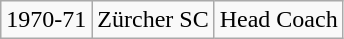<table class="wikitable">
<tr>
<td>1970-71</td>
<td>Zürcher SC</td>
<td>Head Coach</td>
</tr>
</table>
